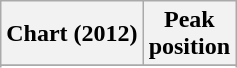<table class="wikitable sortable plainrowheaders" style="text-align:center">
<tr>
<th scope="col">Chart (2012)</th>
<th scope="col">Peak<br> position</th>
</tr>
<tr>
</tr>
<tr>
</tr>
<tr>
</tr>
<tr>
</tr>
<tr>
</tr>
<tr>
</tr>
<tr>
</tr>
<tr>
</tr>
<tr>
</tr>
</table>
